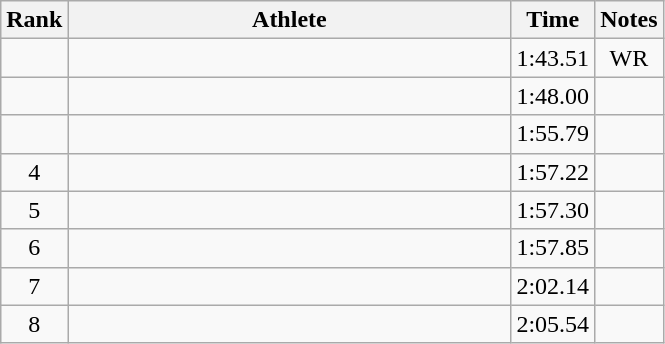<table class="wikitable" style="text-align:center">
<tr>
<th>Rank</th>
<th Style="width:18em">Athlete</th>
<th>Time</th>
<th>Notes</th>
</tr>
<tr>
<td></td>
<td style="text-align:left"></td>
<td>1:43.51</td>
<td>WR</td>
</tr>
<tr>
<td></td>
<td style="text-align:left"></td>
<td>1:48.00</td>
<td></td>
</tr>
<tr>
<td></td>
<td style="text-align:left"></td>
<td>1:55.79</td>
<td></td>
</tr>
<tr>
<td>4</td>
<td style="text-align:left"></td>
<td>1:57.22</td>
<td></td>
</tr>
<tr>
<td>5</td>
<td style="text-align:left"></td>
<td>1:57.30</td>
<td></td>
</tr>
<tr>
<td>6</td>
<td style="text-align:left"></td>
<td>1:57.85</td>
<td></td>
</tr>
<tr>
<td>7</td>
<td style="text-align:left"></td>
<td>2:02.14</td>
<td></td>
</tr>
<tr>
<td>8</td>
<td style="text-align:left"></td>
<td>2:05.54</td>
<td></td>
</tr>
</table>
